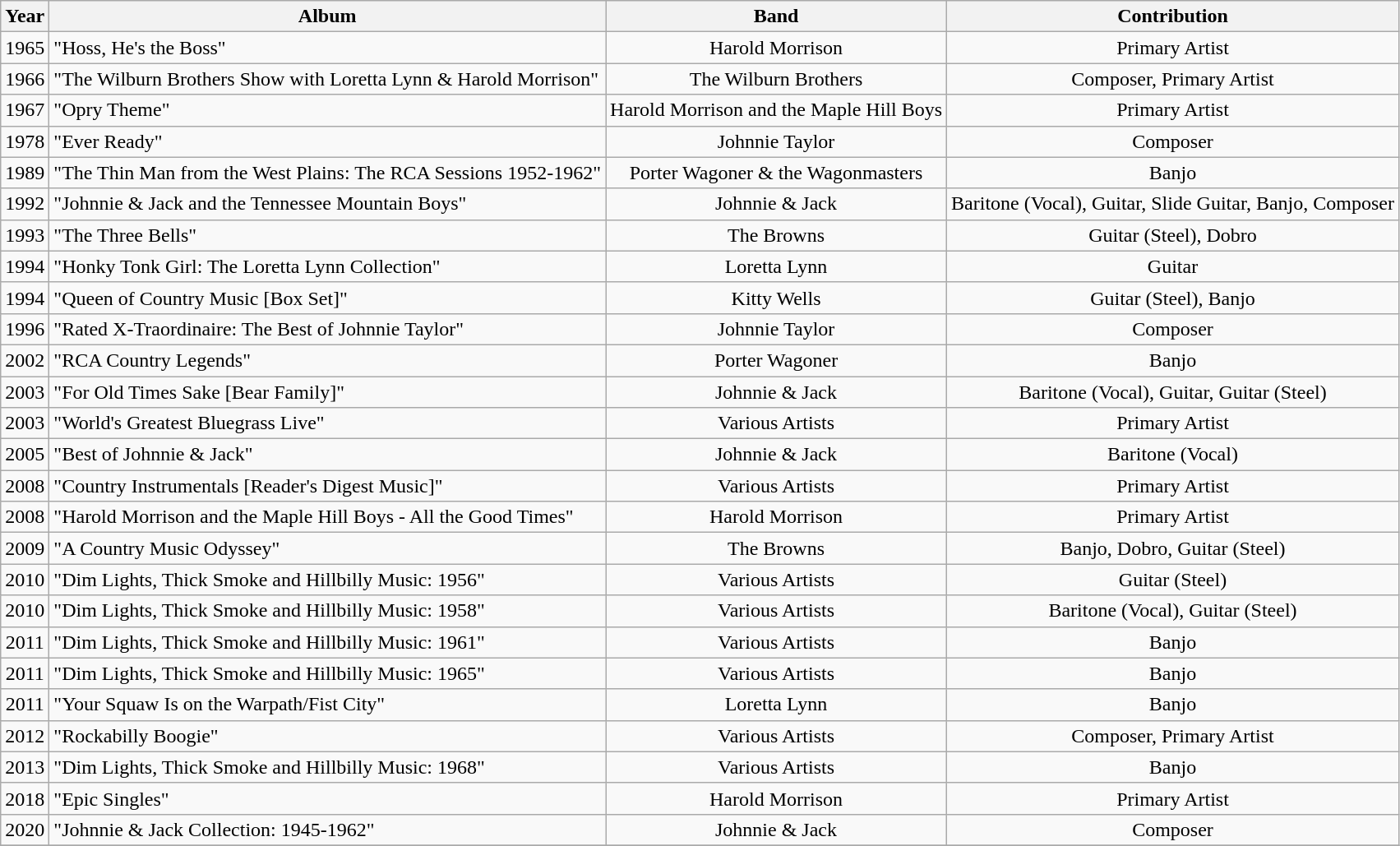<table class="wikitable" style="text-align:center;">
<tr>
<th rowspan="1">Year</th>
<th>Album</th>
<th>Band</th>
<th>Contribution</th>
</tr>
<tr>
<td>1965</td>
<td style="text-align:left;">"Hoss, He's the Boss"</td>
<td>Harold Morrison</td>
<td>Primary Artist</td>
</tr>
<tr>
<td>1966</td>
<td style="text-align:left;">"The Wilburn Brothers Show with Loretta Lynn & Harold Morrison"</td>
<td>The Wilburn Brothers</td>
<td>Composer, Primary Artist</td>
</tr>
<tr>
<td>1967</td>
<td style="text-align:left;">"Opry Theme"</td>
<td>Harold Morrison and the Maple Hill Boys</td>
<td>Primary Artist</td>
</tr>
<tr>
<td>1978</td>
<td style="text-align:left;">"Ever Ready"</td>
<td>Johnnie Taylor</td>
<td>Composer</td>
</tr>
<tr>
<td>1989</td>
<td style="text-align:left;">"The Thin Man from the West Plains: The RCA Sessions 1952-1962"</td>
<td>Porter Wagoner & the Wagonmasters</td>
<td>Banjo</td>
</tr>
<tr>
<td>1992</td>
<td style="text-align:left;">"Johnnie & Jack and the Tennessee Mountain Boys"</td>
<td>Johnnie & Jack</td>
<td>Baritone (Vocal), Guitar, Slide Guitar, Banjo, Composer</td>
</tr>
<tr>
<td>1993</td>
<td style="text-align:left;">"The Three Bells"</td>
<td>The Browns</td>
<td>Guitar (Steel), Dobro</td>
</tr>
<tr>
<td>1994</td>
<td style="text-align:left;">"Honky Tonk Girl: The Loretta Lynn Collection"</td>
<td>Loretta Lynn</td>
<td>Guitar</td>
</tr>
<tr>
<td>1994</td>
<td style="text-align:left;">"Queen of Country Music [Box Set]"</td>
<td>Kitty Wells</td>
<td>Guitar (Steel), Banjo</td>
</tr>
<tr>
<td>1996</td>
<td style="text-align:left;">"Rated X-Traordinaire: The Best of Johnnie Taylor"</td>
<td>Johnnie Taylor</td>
<td>Composer</td>
</tr>
<tr>
<td>2002</td>
<td style="text-align:left;">"RCA Country Legends"</td>
<td>Porter Wagoner</td>
<td>Banjo</td>
</tr>
<tr>
<td>2003</td>
<td style="text-align:left;">"For Old Times Sake [Bear Family]"</td>
<td>Johnnie & Jack</td>
<td>Baritone (Vocal), Guitar, Guitar (Steel)</td>
</tr>
<tr>
<td>2003</td>
<td style="text-align:left;">"World's Greatest Bluegrass Live"</td>
<td>Various Artists</td>
<td>Primary Artist</td>
</tr>
<tr>
<td>2005</td>
<td style="text-align:left;">"Best of Johnnie & Jack"</td>
<td>Johnnie & Jack</td>
<td>Baritone (Vocal)</td>
</tr>
<tr>
<td>2008</td>
<td style="text-align:left;">"Country Instrumentals [Reader's Digest Music]"</td>
<td>Various Artists</td>
<td>Primary Artist</td>
</tr>
<tr>
<td>2008</td>
<td style="text-align:left;">"Harold Morrison and the Maple Hill Boys - All the Good Times"</td>
<td>Harold Morrison</td>
<td>Primary Artist</td>
</tr>
<tr>
<td>2009</td>
<td style="text-align:left;">"A Country Music Odyssey"</td>
<td>The Browns</td>
<td>Banjo, Dobro, Guitar (Steel)</td>
</tr>
<tr>
<td>2010</td>
<td style="text-align:left;">"Dim Lights, Thick Smoke and Hillbilly Music: 1956"</td>
<td>Various Artists</td>
<td>Guitar (Steel)</td>
</tr>
<tr>
<td>2010</td>
<td style="text-align:left;">"Dim Lights, Thick Smoke and Hillbilly Music: 1958"</td>
<td>Various Artists</td>
<td>Baritone (Vocal), Guitar (Steel)</td>
</tr>
<tr>
<td>2011</td>
<td style="text-align:left;">"Dim Lights, Thick Smoke and Hillbilly Music: 1961"</td>
<td>Various Artists</td>
<td>Banjo</td>
</tr>
<tr>
<td>2011</td>
<td style="text-align:left;">"Dim Lights, Thick Smoke and Hillbilly Music: 1965"</td>
<td>Various Artists</td>
<td>Banjo</td>
</tr>
<tr>
<td>2011</td>
<td style="text-align:left;">"Your Squaw Is on the Warpath/Fist City"</td>
<td>Loretta Lynn</td>
<td>Banjo</td>
</tr>
<tr>
<td>2012</td>
<td style="text-align:left;">"Rockabilly Boogie"</td>
<td>Various Artists</td>
<td>Composer, Primary Artist</td>
</tr>
<tr>
<td>2013</td>
<td style="text-align:left;">"Dim Lights, Thick Smoke and Hillbilly Music: 1968"</td>
<td>Various Artists</td>
<td>Banjo</td>
</tr>
<tr>
<td>2018</td>
<td style="text-align:left;">"Epic Singles"</td>
<td>Harold Morrison</td>
<td>Primary Artist</td>
</tr>
<tr>
<td>2020</td>
<td style="text-align:left;">"Johnnie & Jack Collection: 1945-1962"</td>
<td>Johnnie & Jack</td>
<td>Composer</td>
</tr>
<tr>
</tr>
</table>
